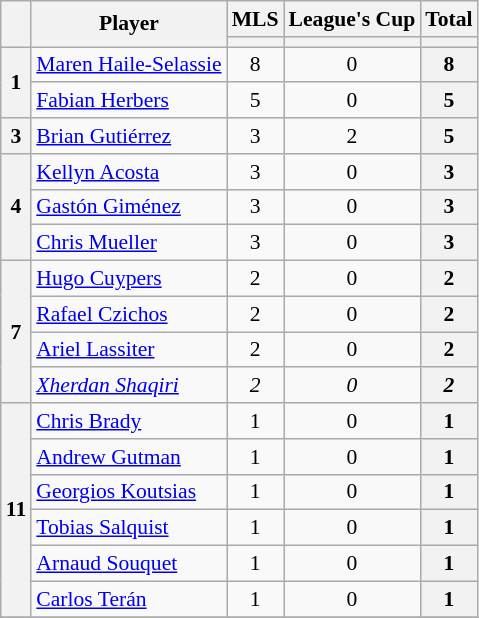<table class="wikitable sortable" style="text-align:center; font-size:90%">
<tr>
<th rowspan="2"></th>
<th rowspan="2">Player</th>
<th colspan="1">MLS</th>
<th colspan="1">League's Cup</th>
<th colspan="1">Total</th>
</tr>
<tr>
<th></th>
<th></th>
<th></th>
</tr>
<tr>
<th rowspan="2">1</th>
<td style="text-align:left;" data-sort-value="Haile-Selassie, Maren"> <a href='#'>Maren Haile-Selassie</a><br></td>
<td>8<br></td>
<td>0<br></td>
<th>8</th>
</tr>
<tr>
<td style="text-align:left;" data-sort-value="Herbers, Fabian"> <a href='#'>Fabian Herbers</a><br></td>
<td>5<br></td>
<td>0<br></td>
<th>5</th>
</tr>
<tr>
<th>3</th>
<td style="text-align:left;" data-sort-value="Gutiérrez, Brian"> <a href='#'>Brian Gutiérrez</a><br></td>
<td>3<br></td>
<td>2<br></td>
<th>5</th>
</tr>
<tr>
<th rowspan="3">4</th>
<td style="text-align:left;" data-sort-value="Acosta, Kellyn"> <a href='#'>Kellyn Acosta</a><br></td>
<td>3<br></td>
<td>0<br></td>
<th>3</th>
</tr>
<tr>
<td style="text-align:left;" data-sort-value="Giménez, Gastón"> <a href='#'>Gastón Giménez</a><br></td>
<td>3<br></td>
<td>0<br></td>
<th>3</th>
</tr>
<tr>
<td style="text-align:left;" data-sort-value="Mueller, Chris"> <a href='#'>Chris Mueller</a><br></td>
<td>3<br></td>
<td>0<br></td>
<th>3</th>
</tr>
<tr>
<th rowspan="4">7</th>
<td style="text-align:left;" data-sort-value="Cuypers, Hugo"> <a href='#'>Hugo Cuypers</a><br></td>
<td>2<br></td>
<td>0<br></td>
<th>2</th>
</tr>
<tr>
<td style="text-align:left;" data-sort-value="Czichos, Rafael"> <a href='#'>Rafael Czichos</a><br></td>
<td>2<br></td>
<td>0<br></td>
<th>2</th>
</tr>
<tr>
<td style="text-align:left;" data-sort-value="Lassiter, Ariel"> <a href='#'>Ariel Lassiter</a><br></td>
<td>2<br></td>
<td>0<br></td>
<th>2</th>
</tr>
<tr>
<td style="text-align:left;" data-sort-value="Shaqiri, Xherdan"> <em><a href='#'>Xherdan Shaqiri</a></em><br></td>
<td><em>2</em><br></td>
<td><em>0</em><br></td>
<th><em>2</em></th>
</tr>
<tr>
<th rowspan="6">11</th>
<td style="text-align:left;" data-sort-value="Brady, Chris"> <a href='#'>Chris Brady</a><br></td>
<td>1<br></td>
<td>0<br></td>
<th>1</th>
</tr>
<tr>
<td style="text-align:left;" data-sort-value="Gutman, Andrew"> <a href='#'>Andrew Gutman</a><br></td>
<td>1<br></td>
<td>0<br></td>
<th>1</th>
</tr>
<tr>
<td style="text-align:left;" data-sort-value="Koutsias, Georgios"> <a href='#'>Georgios Koutsias</a><br></td>
<td>1<br></td>
<td>0<br></td>
<th>1</th>
</tr>
<tr>
<td style="text-align:left;" data-sort-value="Salquist, Tobias"> <a href='#'>Tobias Salquist</a><br></td>
<td>1<br></td>
<td>0<br></td>
<th>1</th>
</tr>
<tr>
<td style="text-align:left;" data-sort-value="Souquet, Arnaud"> <a href='#'>Arnaud Souquet</a><br></td>
<td>1<br></td>
<td>0<br></td>
<th>1</th>
</tr>
<tr>
<td style="text-align:left;" data-sort-value="Terán, Carlos"> <a href='#'>Carlos Terán</a><br></td>
<td>1<br></td>
<td>0<br></td>
<th>1</th>
</tr>
<tr>
</tr>
</table>
